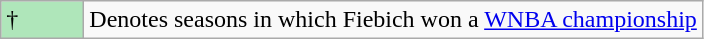<table class="wikitable">
<tr>
<td style="background:#afe6ba; width:3em;">†</td>
<td>Denotes seasons in which Fiebich won a <a href='#'>WNBA championship</a></td>
</tr>
</table>
